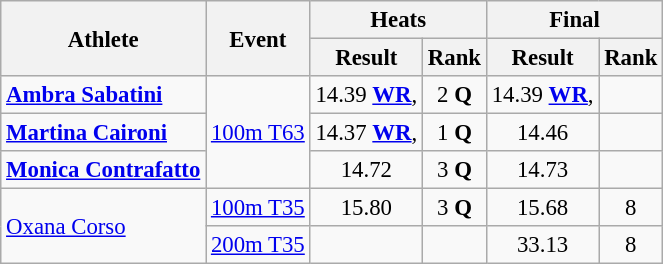<table class=wikitable style="font-size:95%">
<tr>
<th rowspan="2">Athlete</th>
<th rowspan="2">Event</th>
<th colspan="2">Heats</th>
<th colspan="2">Final</th>
</tr>
<tr>
<th>Result</th>
<th>Rank</th>
<th>Result</th>
<th>Rank</th>
</tr>
<tr align=center>
<td align=left><strong><a href='#'>Ambra Sabatini</a></strong></td>
<td rowspan=3 align=left><a href='#'>100m T63</a></td>
<td>14.39 <strong><a href='#'>WR</a></strong>, <strong></strong></td>
<td>2 <strong>Q</strong></td>
<td>14.39 <strong><a href='#'>WR</a></strong>, <strong></strong></td>
<td></td>
</tr>
<tr align=center>
<td align=left><strong><a href='#'>Martina Caironi</a></strong></td>
<td>14.37 <strong><a href='#'>WR</a></strong>, <strong></strong></td>
<td>1 <strong>Q</strong></td>
<td>14.46</td>
<td></td>
</tr>
<tr align=center>
<td align=left><strong><a href='#'>Monica Contrafatto</a></strong></td>
<td>14.72 <strong></strong></td>
<td>3 <strong>Q</strong></td>
<td>14.73</td>
<td></td>
</tr>
<tr align=center>
<td rowspan=2 align=left><a href='#'>Oxana Corso</a></td>
<td align=left><a href='#'>100m T35</a></td>
<td>15.80 <strong></strong></td>
<td>3 <strong>Q</strong></td>
<td>15.68</td>
<td>8</td>
</tr>
<tr align=center>
<td align=left><a href='#'>200m T35</a></td>
<td></td>
<td></td>
<td>33.13 <strong></strong></td>
<td>8</td>
</tr>
</table>
